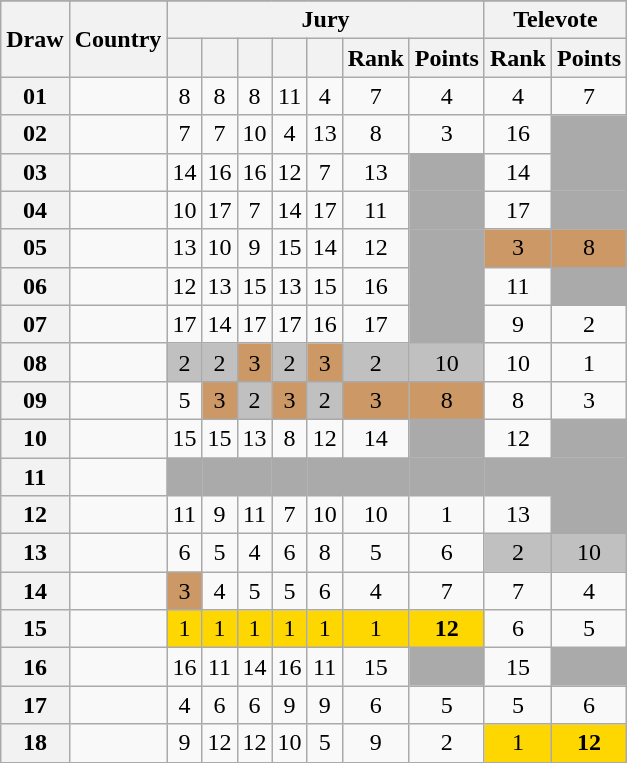<table class="sortable wikitable collapsible plainrowheaders" style="text-align:center;">
<tr>
</tr>
<tr>
<th scope="col" rowspan="2">Draw</th>
<th scope="col" rowspan="2">Country</th>
<th scope="col" colspan="7">Jury</th>
<th scope="col" colspan="2">Televote</th>
</tr>
<tr>
<th scope="col"><small></small></th>
<th scope="col"><small></small></th>
<th scope="col"><small></small></th>
<th scope="col"><small></small></th>
<th scope="col"><small></small></th>
<th scope="col">Rank</th>
<th scope="col">Points</th>
<th scope="col">Rank</th>
<th scope="col">Points</th>
</tr>
<tr>
<th scope="row" style="text-align:center;">01</th>
<td style="text-align:left;"></td>
<td>8</td>
<td>8</td>
<td>8</td>
<td>11</td>
<td>4</td>
<td>7</td>
<td>4</td>
<td>4</td>
<td>7</td>
</tr>
<tr>
<th scope="row" style="text-align:center;">02</th>
<td style="text-align:left;"></td>
<td>7</td>
<td>7</td>
<td>10</td>
<td>4</td>
<td>13</td>
<td>8</td>
<td>3</td>
<td>16</td>
<td style="background:#AAAAAA;"></td>
</tr>
<tr>
<th scope="row" style="text-align:center;">03</th>
<td style="text-align:left;"></td>
<td>14</td>
<td>16</td>
<td>16</td>
<td>12</td>
<td>7</td>
<td>13</td>
<td style="background:#AAAAAA;"></td>
<td>14</td>
<td style="background:#AAAAAA;"></td>
</tr>
<tr>
<th scope="row" style="text-align:center;">04</th>
<td style="text-align:left;"></td>
<td>10</td>
<td>17</td>
<td>7</td>
<td>14</td>
<td>17</td>
<td>11</td>
<td style="background:#AAAAAA;"></td>
<td>17</td>
<td style="background:#AAAAAA;"></td>
</tr>
<tr>
<th scope="row" style="text-align:center;">05</th>
<td style="text-align:left;"></td>
<td>13</td>
<td>10</td>
<td>9</td>
<td>15</td>
<td>14</td>
<td>12</td>
<td style="background:#AAAAAA;"></td>
<td style="background:#CC9966;">3</td>
<td style="background:#CC9966;">8</td>
</tr>
<tr>
<th scope="row" style="text-align:center;">06</th>
<td style="text-align:left;"></td>
<td>12</td>
<td>13</td>
<td>15</td>
<td>13</td>
<td>15</td>
<td>16</td>
<td style="background:#AAAAAA;"></td>
<td>11</td>
<td style="background:#AAAAAA;"></td>
</tr>
<tr>
<th scope="row" style="text-align:center;">07</th>
<td style="text-align:left;"></td>
<td>17</td>
<td>14</td>
<td>17</td>
<td>17</td>
<td>16</td>
<td>17</td>
<td style="background:#AAAAAA;"></td>
<td>9</td>
<td>2</td>
</tr>
<tr>
<th scope="row" style="text-align:center;">08</th>
<td style="text-align:left;"></td>
<td style="background:silver;">2</td>
<td style="background:silver;">2</td>
<td style="background:#CC9966;">3</td>
<td style="background:silver;">2</td>
<td style="background:#CC9966;">3</td>
<td style="background:silver;">2</td>
<td style="background:silver;">10</td>
<td>10</td>
<td>1</td>
</tr>
<tr>
<th scope="row" style="text-align:center;">09</th>
<td style="text-align:left;"></td>
<td>5</td>
<td style="background:#CC9966;">3</td>
<td style="background:silver;">2</td>
<td style="background:#CC9966;">3</td>
<td style="background:silver;">2</td>
<td style="background:#CC9966;">3</td>
<td style="background:#CC9966;">8</td>
<td>8</td>
<td>3</td>
</tr>
<tr>
<th scope="row" style="text-align:center;">10</th>
<td style="text-align:left;"></td>
<td>15</td>
<td>15</td>
<td>13</td>
<td>8</td>
<td>12</td>
<td>14</td>
<td style="background:#AAAAAA;"></td>
<td>12</td>
<td style="background:#AAAAAA;"></td>
</tr>
<tr class="sortbottom">
<th scope="row" style="text-align:center;">11</th>
<td style="text-align:left;"></td>
<td style="background:#AAAAAA;"></td>
<td style="background:#AAAAAA;"></td>
<td style="background:#AAAAAA;"></td>
<td style="background:#AAAAAA;"></td>
<td style="background:#AAAAAA;"></td>
<td style="background:#AAAAAA;"></td>
<td style="background:#AAAAAA;"></td>
<td style="background:#AAAAAA;"></td>
<td style="background:#AAAAAA;"></td>
</tr>
<tr>
<th scope="row" style="text-align:center;">12</th>
<td style="text-align:left;"></td>
<td>11</td>
<td>9</td>
<td>11</td>
<td>7</td>
<td>10</td>
<td>10</td>
<td>1</td>
<td>13</td>
<td style="background:#AAAAAA;"></td>
</tr>
<tr>
<th scope="row" style="text-align:center;">13</th>
<td style="text-align:left;"></td>
<td>6</td>
<td>5</td>
<td>4</td>
<td>6</td>
<td>8</td>
<td>5</td>
<td>6</td>
<td style="background:silver;">2</td>
<td style="background:silver;">10</td>
</tr>
<tr>
<th scope="row" style="text-align:center;">14</th>
<td style="text-align:left;"></td>
<td style="background:#CC9966;">3</td>
<td>4</td>
<td>5</td>
<td>5</td>
<td>6</td>
<td>4</td>
<td>7</td>
<td>7</td>
<td>4</td>
</tr>
<tr>
<th scope="row" style="text-align:center;">15</th>
<td style="text-align:left;"></td>
<td style="background:gold;">1</td>
<td style="background:gold;">1</td>
<td style="background:gold;">1</td>
<td style="background:gold;">1</td>
<td style="background:gold;">1</td>
<td style="background:gold;">1</td>
<td style="background:gold;"><strong>12</strong></td>
<td>6</td>
<td>5</td>
</tr>
<tr>
<th scope="row" style="text-align:center;">16</th>
<td style="text-align:left;"></td>
<td>16</td>
<td>11</td>
<td>14</td>
<td>16</td>
<td>11</td>
<td>15</td>
<td style="background:#AAAAAA;"></td>
<td>15</td>
<td style="background:#AAAAAA;"></td>
</tr>
<tr>
<th scope="row" style="text-align:center;">17</th>
<td style="text-align:left;"></td>
<td>4</td>
<td>6</td>
<td>6</td>
<td>9</td>
<td>9</td>
<td>6</td>
<td>5</td>
<td>5</td>
<td>6</td>
</tr>
<tr>
<th scope="row" style="text-align:center;">18</th>
<td style="text-align:left;"></td>
<td>9</td>
<td>12</td>
<td>12</td>
<td>10</td>
<td>5</td>
<td>9</td>
<td>2</td>
<td style="background:gold;">1</td>
<td style="background:gold;"><strong>12</strong></td>
</tr>
</table>
